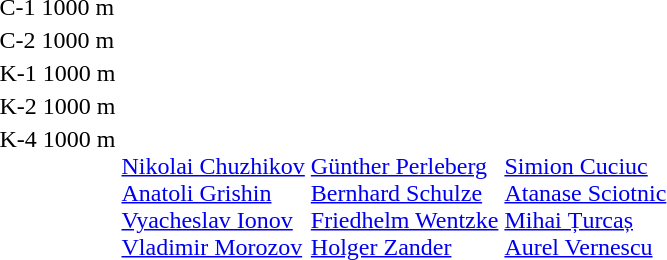<table>
<tr valign="top">
<td>C-1 1000 m<br></td>
<td></td>
<td></td>
<td></td>
</tr>
<tr valign="top">
<td>C-2 1000 m<br></td>
<td></td>
<td></td>
<td></td>
</tr>
<tr valign="top">
<td>K-1 1000 m<br></td>
<td></td>
<td></td>
<td></td>
</tr>
<tr valign="top">
<td>K-2 1000 m<br></td>
<td></td>
<td></td>
<td></td>
</tr>
<tr valign="top">
<td>K-4 1000 m<br></td>
<td><br><a href='#'>Nikolai Chuzhikov</a><br><a href='#'>Anatoli Grishin</a><br><a href='#'>Vyacheslav Ionov</a><br><a href='#'>Vladimir Morozov</a></td>
<td><br><a href='#'>Günther Perleberg</a><br><a href='#'>Bernhard Schulze</a><br><a href='#'>Friedhelm Wentzke</a><br><a href='#'>Holger Zander</a></td>
<td><br><a href='#'>Simion Cuciuc</a><br><a href='#'>Atanase Sciotnic</a><br><a href='#'>Mihai Țurcaș</a><br><a href='#'>Aurel Vernescu</a></td>
</tr>
</table>
